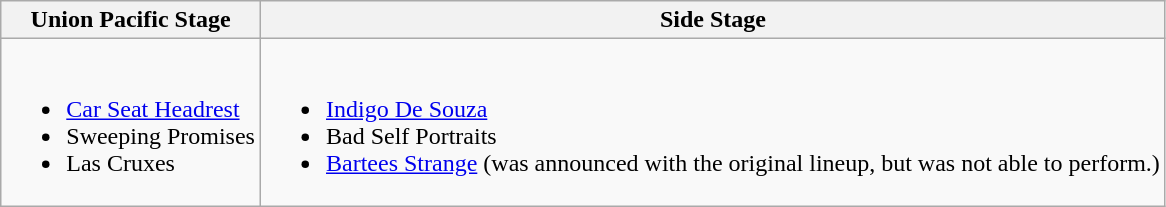<table class="wikitable">
<tr>
<th>Union Pacific Stage</th>
<th>Side Stage</th>
</tr>
<tr valign="top">
<td><br><ul><li><a href='#'>Car Seat Headrest</a></li><li>Sweeping Promises</li><li>Las Cruxes</li></ul></td>
<td><br><ul><li><a href='#'>Indigo De Souza</a></li><li>Bad Self Portraits</li><li><a href='#'>Bartees Strange</a> (was announced with the original lineup, but was not able to perform.)</li></ul></td>
</tr>
</table>
